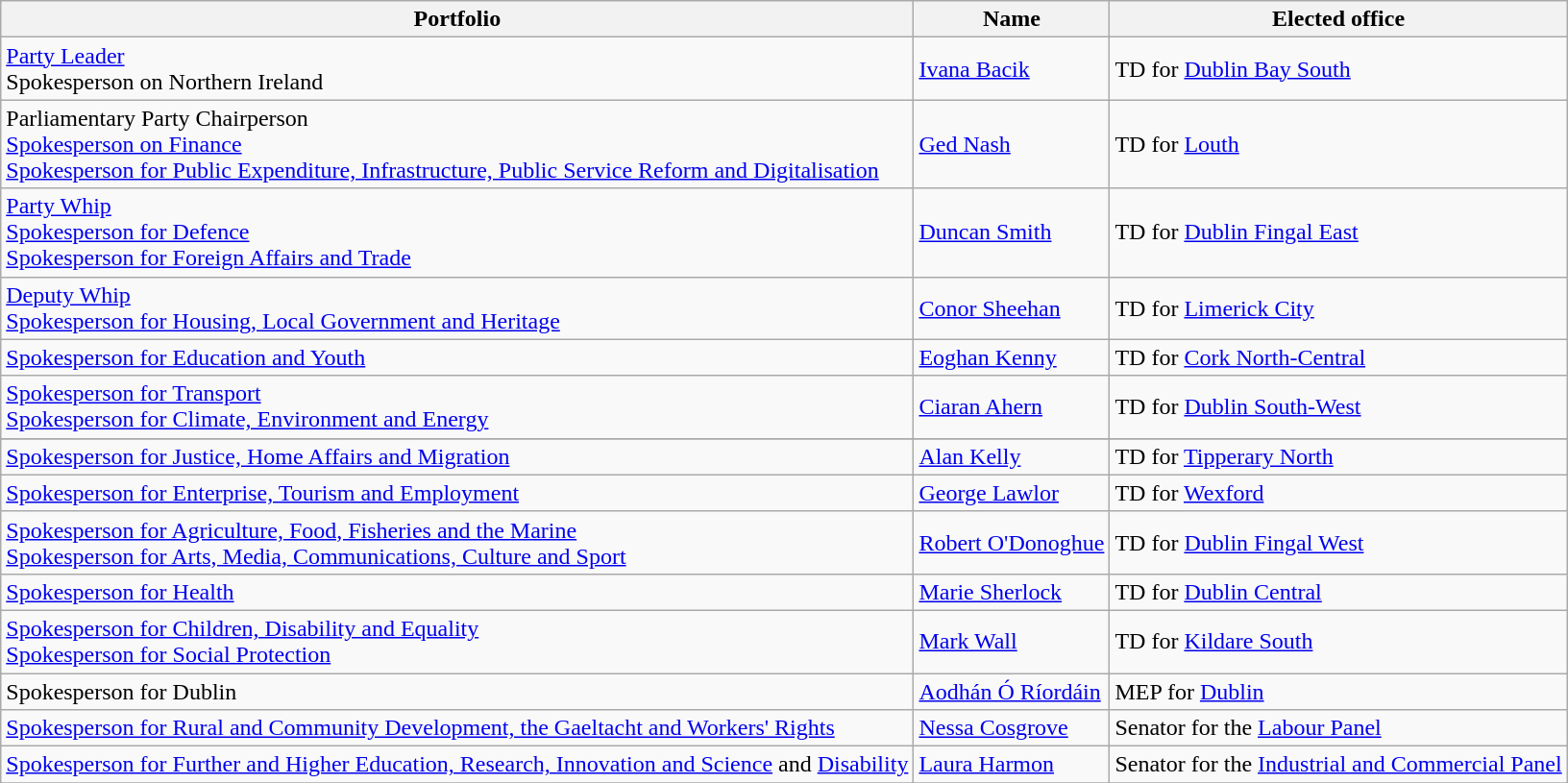<table class="sortable wikitable">
<tr>
<th>Portfolio</th>
<th>Name</th>
<th>Elected office</th>
</tr>
<tr>
<td><a href='#'>Party Leader</a><br> Spokesperson on Northern Ireland</td>
<td><a href='#'>Ivana Bacik</a></td>
<td>TD for <a href='#'>Dublin Bay South</a></td>
</tr>
<tr>
<td>Parliamentary Party Chairperson<br><a href='#'>Spokesperson on Finance</a><br><a href='#'>Spokesperson for Public Expenditure, Infrastructure, Public Service Reform and Digitalisation</a></td>
<td><a href='#'>Ged Nash</a></td>
<td>TD for <a href='#'>Louth</a></td>
</tr>
<tr>
<td><a href='#'>Party Whip</a><br><a href='#'>Spokesperson for Defence</a><br><a href='#'>Spokesperson for Foreign Affairs and Trade</a></td>
<td><a href='#'>Duncan Smith</a></td>
<td>TD for <a href='#'>Dublin Fingal East</a></td>
</tr>
<tr>
<td><a href='#'>Deputy Whip</a><br><a href='#'>Spokesperson for Housing, Local Government and Heritage</a></td>
<td><a href='#'>Conor Sheehan</a></td>
<td>TD for <a href='#'>Limerick City</a></td>
</tr>
<tr>
<td><a href='#'>Spokesperson for Education and Youth</a></td>
<td><a href='#'>Eoghan Kenny</a></td>
<td>TD for <a href='#'>Cork North-Central</a></td>
</tr>
<tr>
<td><a href='#'>Spokesperson for Transport</a><br><a href='#'>Spokesperson for Climate, Environment and Energy</a></td>
<td><a href='#'>Ciaran Ahern</a></td>
<td>TD for <a href='#'>Dublin South-West</a></td>
</tr>
<tr>
</tr>
<tr>
<td><a href='#'>Spokesperson for Justice, Home Affairs and Migration</a></td>
<td><a href='#'>Alan Kelly</a></td>
<td>TD for <a href='#'>Tipperary North</a></td>
</tr>
<tr>
<td><a href='#'>Spokesperson for Enterprise, Tourism and Employment</a></td>
<td><a href='#'>George Lawlor</a></td>
<td>TD for <a href='#'>Wexford</a></td>
</tr>
<tr>
<td><a href='#'>Spokesperson for Agriculture, Food, Fisheries and the Marine</a><br> <a href='#'>Spokesperson for Arts, Media, Communications, Culture and Sport</a></td>
<td><a href='#'>Robert O'Donoghue</a></td>
<td>TD for <a href='#'>Dublin Fingal West</a></td>
</tr>
<tr>
<td><a href='#'>Spokesperson for Health</a></td>
<td><a href='#'>Marie Sherlock</a></td>
<td>TD for <a href='#'>Dublin Central</a></td>
</tr>
<tr>
<td><a href='#'>Spokesperson for Children, Disability and Equality</a><br> <a href='#'>Spokesperson for Social Protection</a></td>
<td><a href='#'>Mark Wall</a></td>
<td>TD for <a href='#'>Kildare South</a></td>
</tr>
<tr>
<td>Spokesperson for Dublin</td>
<td><a href='#'>Aodhán Ó Ríordáin</a></td>
<td>MEP for <a href='#'>Dublin</a></td>
</tr>
<tr>
<td><a href='#'>Spokesperson for Rural and Community Development, the Gaeltacht and Workers' Rights</a></td>
<td><a href='#'>Nessa Cosgrove</a></td>
<td>Senator for the <a href='#'>Labour Panel</a></td>
</tr>
<tr>
<td><a href='#'>Spokesperson for Further and Higher Education, Research, Innovation and Science</a> and <a href='#'>Disability</a></td>
<td><a href='#'>Laura Harmon</a></td>
<td>Senator for the <a href='#'>Industrial and Commercial Panel</a></td>
</tr>
<tr>
</tr>
</table>
